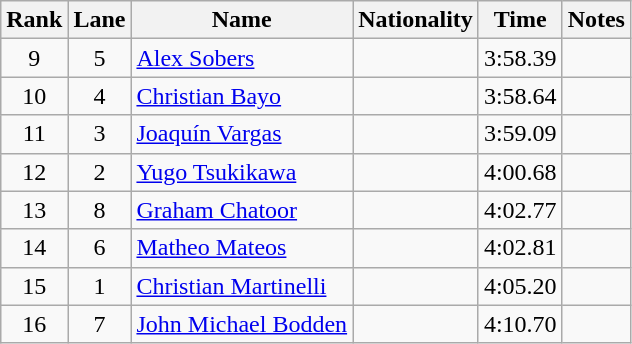<table class="wikitable sortable" style="text-align:center">
<tr>
<th>Rank</th>
<th>Lane</th>
<th>Name</th>
<th>Nationality</th>
<th>Time</th>
<th>Notes</th>
</tr>
<tr>
<td>9</td>
<td>5</td>
<td align=left><a href='#'>Alex Sobers</a></td>
<td align=left></td>
<td>3:58.39</td>
<td></td>
</tr>
<tr>
<td>10</td>
<td>4</td>
<td align=left><a href='#'>Christian Bayo</a></td>
<td align=left></td>
<td>3:58.64</td>
<td></td>
</tr>
<tr>
<td>11</td>
<td>3</td>
<td align=left><a href='#'>Joaquín Vargas</a></td>
<td align=left></td>
<td>3:59.09</td>
<td></td>
</tr>
<tr>
<td>12</td>
<td>2</td>
<td align=left><a href='#'>Yugo Tsukikawa</a></td>
<td align=left></td>
<td>4:00.68</td>
<td></td>
</tr>
<tr>
<td>13</td>
<td>8</td>
<td align=left><a href='#'>Graham Chatoor</a></td>
<td align=left></td>
<td>4:02.77</td>
<td></td>
</tr>
<tr>
<td>14</td>
<td>6</td>
<td align=left><a href='#'>Matheo Mateos</a></td>
<td align=left></td>
<td>4:02.81</td>
<td></td>
</tr>
<tr>
<td>15</td>
<td>1</td>
<td align=left><a href='#'>Christian Martinelli</a></td>
<td align=left></td>
<td>4:05.20</td>
<td></td>
</tr>
<tr>
<td>16</td>
<td>7</td>
<td align=left><a href='#'>John Michael Bodden</a></td>
<td align=left></td>
<td>4:10.70</td>
<td></td>
</tr>
</table>
